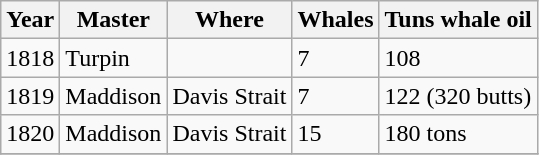<table class="sortable wikitable">
<tr>
<th>Year</th>
<th>Master</th>
<th>Where</th>
<th>Whales</th>
<th>Tuns whale oil</th>
</tr>
<tr>
<td>1818</td>
<td>Turpin</td>
<td></td>
<td>7</td>
<td>108</td>
</tr>
<tr>
<td>1819</td>
<td>Maddison</td>
<td>Davis Strait</td>
<td>7</td>
<td>122 (320 butts)</td>
</tr>
<tr>
<td>1820</td>
<td>Maddison</td>
<td>Davis Strait</td>
<td>15</td>
<td>180 tons</td>
</tr>
<tr>
</tr>
</table>
